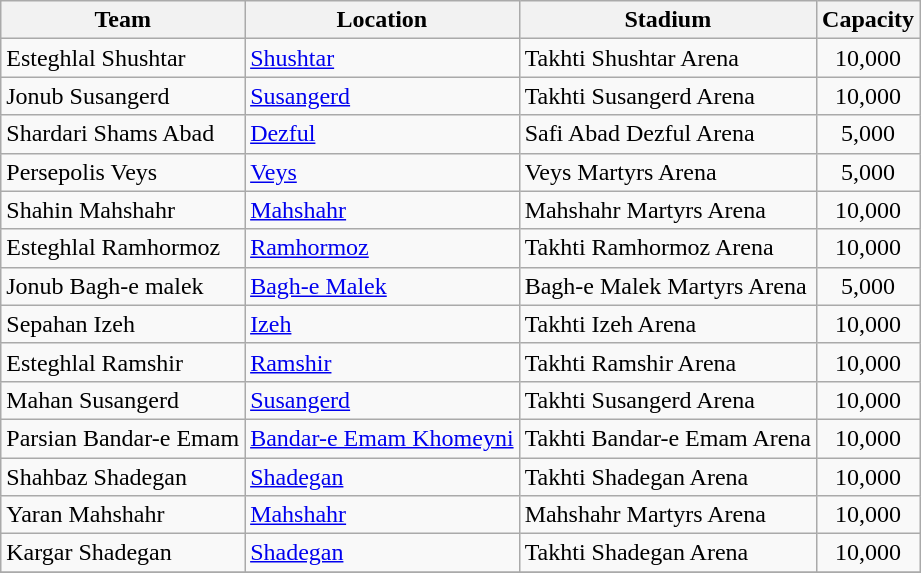<table class="wikitable sortable">
<tr>
<th>Team</th>
<th>Location</th>
<th>Stadium</th>
<th>Capacity</th>
</tr>
<tr>
<td>Esteghlal Shushtar</td>
<td><a href='#'>Shushtar</a></td>
<td>Takhti Shushtar Arena</td>
<td style="text-align:center">10,000</td>
</tr>
<tr>
<td>Jonub Susangerd</td>
<td><a href='#'>Susangerd</a></td>
<td>Takhti Susangerd Arena</td>
<td style="text-align:center">10,000</td>
</tr>
<tr>
<td>Shardari Shams Abad</td>
<td><a href='#'>Dezful</a></td>
<td>Safi Abad Dezful Arena</td>
<td style="text-align:center">5,000</td>
</tr>
<tr>
<td>Persepolis Veys</td>
<td><a href='#'>Veys</a></td>
<td>Veys Martyrs Arena</td>
<td style="text-align:center">5,000</td>
</tr>
<tr>
<td>Shahin Mahshahr</td>
<td><a href='#'>Mahshahr</a></td>
<td>Mahshahr Martyrs Arena</td>
<td style="text-align:center">10,000</td>
</tr>
<tr>
<td>Esteghlal Ramhormoz</td>
<td><a href='#'>Ramhormoz</a></td>
<td>Takhti Ramhormoz Arena</td>
<td style="text-align:center">10,000</td>
</tr>
<tr>
<td>Jonub Bagh-e malek</td>
<td><a href='#'>Bagh-e Malek</a></td>
<td>Bagh-e Malek Martyrs Arena</td>
<td style="text-align:center">5,000</td>
</tr>
<tr>
<td>Sepahan Izeh</td>
<td><a href='#'>Izeh</a></td>
<td>Takhti Izeh Arena</td>
<td style="text-align:center">10,000</td>
</tr>
<tr>
<td>Esteghlal Ramshir</td>
<td><a href='#'>Ramshir</a></td>
<td>Takhti Ramshir Arena</td>
<td style="text-align:center">10,000</td>
</tr>
<tr>
<td>Mahan Susangerd</td>
<td><a href='#'>Susangerd</a></td>
<td>Takhti Susangerd Arena</td>
<td style="text-align:center">10,000</td>
</tr>
<tr>
<td>Parsian Bandar-e Emam</td>
<td><a href='#'>Bandar-e Emam Khomeyni</a></td>
<td>Takhti Bandar-e Emam Arena</td>
<td style="text-align:center">10,000</td>
</tr>
<tr>
<td>Shahbaz Shadegan</td>
<td><a href='#'>Shadegan</a></td>
<td>Takhti Shadegan Arena</td>
<td style="text-align:center">10,000</td>
</tr>
<tr>
<td>Yaran Mahshahr</td>
<td><a href='#'>Mahshahr</a></td>
<td>Mahshahr Martyrs Arena</td>
<td style="text-align:center">10,000</td>
</tr>
<tr>
<td>Kargar Shadegan</td>
<td><a href='#'>Shadegan</a></td>
<td>Takhti Shadegan Arena</td>
<td style="text-align:center">10,000</td>
</tr>
<tr>
</tr>
</table>
